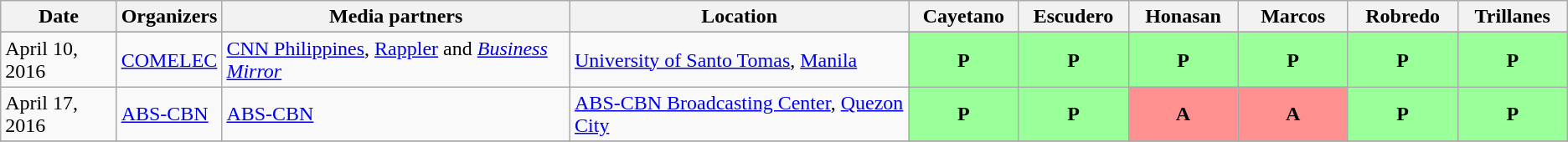<table class="wikitable">
<tr>
<th>Date</th>
<th>Organizers</th>
<th>Media partners</th>
<th>Location</th>
<th style="width:5em;">Cayetano</th>
<th style="width:5em;">Escudero</th>
<th style="width:5em;">Honasan</th>
<th style="width:5em;">Marcos</th>
<th style="width:5em;">Robredo</th>
<th style="width:5em;">Trillanes</th>
</tr>
<tr>
</tr>
<tr>
<td>April 10, 2016</td>
<td><a href='#'>COMELEC</a></td>
<td><a href='#'>CNN Philippines</a>, <a href='#'>Rappler</a> and <em><a href='#'>Business Mirror</a></em></td>
<td><a href='#'>University of Santo Tomas</a>, <a href='#'>Manila</a></td>
<td style="background-color:#99ff99; color:black; text-align:center;"><strong>P</strong></td>
<td style="background-color:#99ff99; color:black; text-align:center;"><strong>P</strong></td>
<td style="background-color:#99ff99; color:black; text-align:center;"><strong>P</strong></td>
<td style="background-color:#99ff99; color:black; text-align:center;"><strong>P</strong></td>
<td style="background-color:#99ff99; color:black; text-align:center;"><strong>P</strong></td>
<td style="background-color:#99ff99; color:black; text-align:center;"><strong>P</strong></td>
</tr>
<tr>
<td>April 17, 2016</td>
<td><a href='#'>ABS-CBN</a></td>
<td><a href='#'>ABS-CBN</a></td>
<td><a href='#'>ABS-CBN Broadcasting Center</a>, <a href='#'>Quezon City</a></td>
<td style="background-color:#99ff99; color:black; text-align:center;"><strong>P</strong></td>
<td style="background-color:#99ff99; color:black; text-align:center;"><strong>P</strong></td>
<td style="background-color:#ff9090; color:black; text-align:center;"><strong>A</strong></td>
<td style="background-color:#ff9090; color:black; text-align:center;"><strong>A</strong></td>
<td style="background-color:#99ff99; color:black; text-align:center;"><strong>P</strong></td>
<td style="background-color:#99ff99; color:black; text-align:center;"><strong>P</strong></td>
</tr>
<tr>
</tr>
</table>
